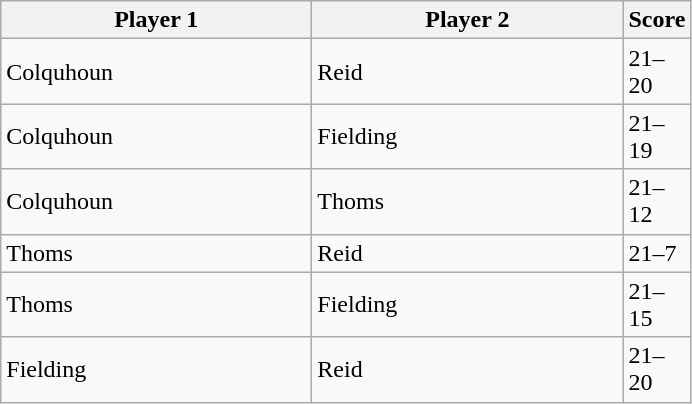<table class="wikitable" style="font-size: 100%">
<tr>
<th width=200>Player 1</th>
<th width=200>Player 2</th>
<th width=20>Score</th>
</tr>
<tr>
<td>Colquhoun</td>
<td>Reid</td>
<td>21–20</td>
</tr>
<tr>
<td>Colquhoun</td>
<td>Fielding</td>
<td>21–19</td>
</tr>
<tr>
<td>Colquhoun</td>
<td>Thoms</td>
<td>21–12</td>
</tr>
<tr>
<td>Thoms</td>
<td>Reid</td>
<td>21–7</td>
</tr>
<tr>
<td>Thoms</td>
<td>Fielding</td>
<td>21–15</td>
</tr>
<tr>
<td>Fielding</td>
<td>Reid</td>
<td>21–20</td>
</tr>
</table>
